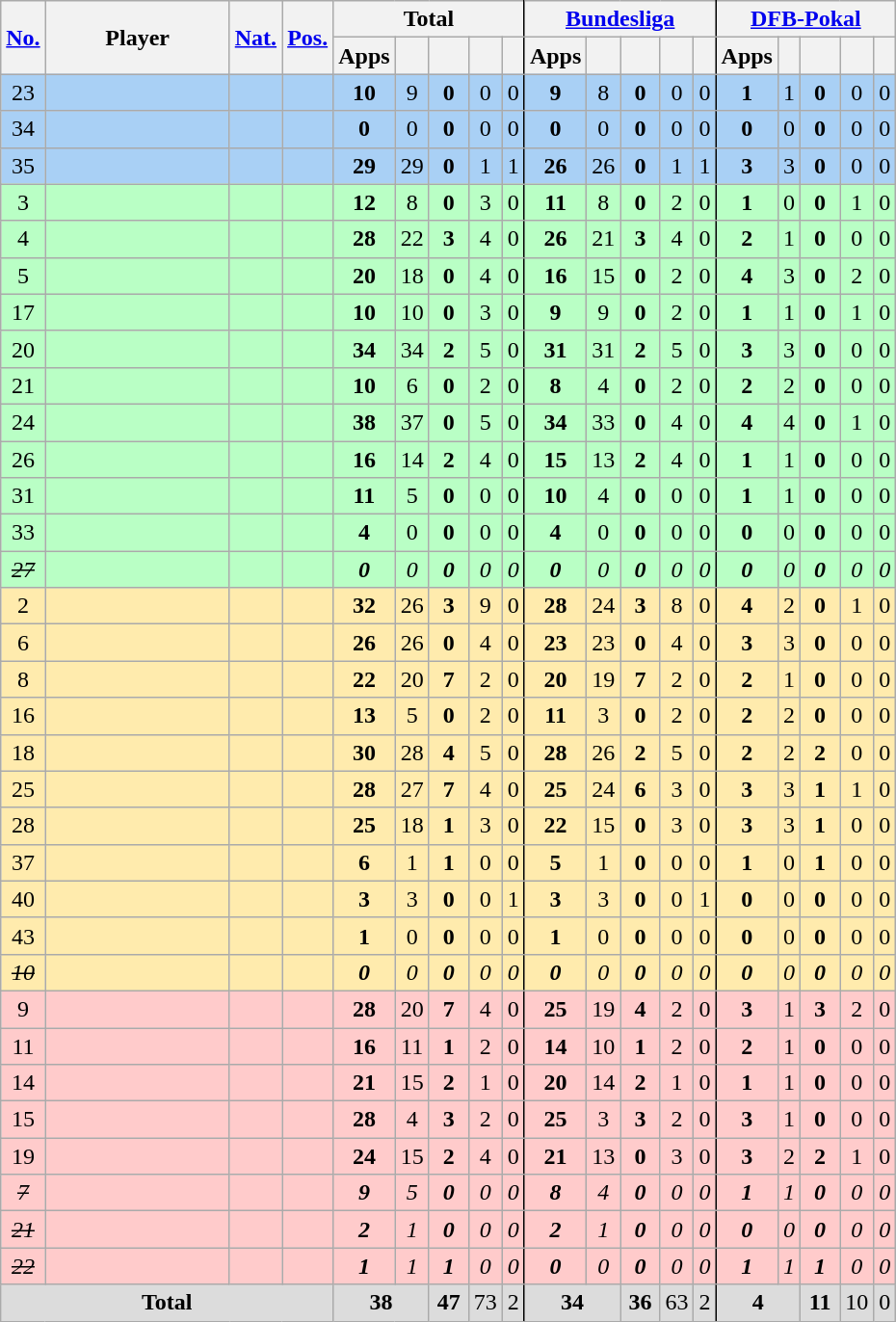<table class="wikitable sortable nowrap" style=text-align:center>
<tr>
<th rowspan="2"><a href='#'>No.</a></th>
<th rowspan="2" width="120">Player</th>
<th rowspan="2"><a href='#'>Nat.</a></th>
<th rowspan="2"><a href='#'>Pos.</a></th>
<th colspan="5" style="border-right: 1pt black solid">Total</th>
<th colspan="5" style="border-right: 1pt black solid"><a href='#'>Bundesliga</a></th>
<th colspan="5"><a href='#'>DFB-Pokal</a></th>
</tr>
<tr>
<th>Apps</th>
<th></th>
<th width=20></th>
<th></th>
<th style="border-right: 1pt black solid"></th>
<th>Apps</th>
<th></th>
<th width=20></th>
<th></th>
<th style="border-right: 1pt black solid"></th>
<th>Apps</th>
<th></th>
<th width=20></th>
<th></th>
<th></th>
</tr>
<tr style="background:#A9D0F5">
<td>23</td>
<td align="left"></td>
<td></td>
<td></td>
<td><strong>10</strong></td>
<td>9</td>
<td><strong>0</strong></td>
<td>0</td>
<td style="border-right: 1pt black solid">0</td>
<td><strong>9</strong></td>
<td>8</td>
<td><strong>0</strong></td>
<td>0</td>
<td style="border-right: 1pt black solid">0</td>
<td><strong>1</strong></td>
<td>1</td>
<td><strong>0</strong></td>
<td>0</td>
<td>0</td>
</tr>
<tr style="background:#A9D0F5">
<td>34</td>
<td align="left"></td>
<td></td>
<td></td>
<td><strong>0</strong></td>
<td>0</td>
<td><strong>0</strong></td>
<td>0</td>
<td style="border-right: 1pt black solid">0</td>
<td><strong>0</strong></td>
<td>0</td>
<td><strong>0</strong></td>
<td>0</td>
<td style="border-right: 1pt black solid">0</td>
<td><strong>0</strong></td>
<td>0</td>
<td><strong>0</strong></td>
<td>0</td>
<td>0</td>
</tr>
<tr style="background:#A9D0F5">
<td>35</td>
<td align="left"></td>
<td></td>
<td></td>
<td><strong>29</strong></td>
<td>29</td>
<td><strong>0</strong></td>
<td>1</td>
<td style="border-right: 1pt black solid">1</td>
<td><strong>26</strong></td>
<td>26</td>
<td><strong>0</strong></td>
<td>1</td>
<td style="border-right: 1pt black solid">1</td>
<td><strong>3</strong></td>
<td>3</td>
<td><strong>0</strong></td>
<td>0</td>
<td>0</td>
</tr>
<tr style="background:#B9FFC5">
<td>3</td>
<td align="left"></td>
<td></td>
<td></td>
<td><strong>12</strong></td>
<td>8</td>
<td><strong>0</strong></td>
<td>3</td>
<td style="border-right: 1pt black solid">0</td>
<td><strong>11</strong></td>
<td>8</td>
<td><strong>0</strong></td>
<td>2</td>
<td style="border-right: 1pt black solid">0</td>
<td><strong>1</strong></td>
<td>0</td>
<td><strong>0</strong></td>
<td>1</td>
<td>0</td>
</tr>
<tr style="background:#B9FFC5">
<td>4</td>
<td align="left"></td>
<td></td>
<td></td>
<td><strong>28</strong></td>
<td>22</td>
<td><strong>3</strong></td>
<td>4</td>
<td style="border-right: 1pt black solid">0</td>
<td><strong>26</strong></td>
<td>21</td>
<td><strong>3</strong></td>
<td>4</td>
<td style="border-right: 1pt black solid">0</td>
<td><strong>2</strong></td>
<td>1</td>
<td><strong>0</strong></td>
<td>0</td>
<td>0</td>
</tr>
<tr style="background:#B9FFC5">
<td>5</td>
<td align="left"></td>
<td></td>
<td></td>
<td><strong>20</strong></td>
<td>18</td>
<td><strong>0</strong></td>
<td>4</td>
<td style="border-right: 1pt black solid">0</td>
<td><strong>16</strong></td>
<td>15</td>
<td><strong>0</strong></td>
<td>2</td>
<td style="border-right: 1pt black solid">0</td>
<td><strong>4</strong></td>
<td>3</td>
<td><strong>0</strong></td>
<td>2</td>
<td>0</td>
</tr>
<tr style="background:#B9FFC5">
<td>17</td>
<td align="left"></td>
<td></td>
<td></td>
<td><strong>10</strong></td>
<td>10</td>
<td><strong>0</strong></td>
<td>3</td>
<td style="border-right: 1pt black solid">0</td>
<td><strong>9</strong></td>
<td>9</td>
<td><strong>0</strong></td>
<td>2</td>
<td style="border-right: 1pt black solid">0</td>
<td><strong>1</strong></td>
<td>1</td>
<td><strong>0</strong></td>
<td>1</td>
<td>0</td>
</tr>
<tr style="background:#B9FFC5">
<td>20</td>
<td align="left"></td>
<td></td>
<td></td>
<td><strong>34</strong></td>
<td>34</td>
<td><strong>2</strong></td>
<td>5</td>
<td style="border-right: 1pt black solid">0</td>
<td><strong>31</strong></td>
<td>31</td>
<td><strong>2</strong></td>
<td>5</td>
<td style="border-right: 1pt black solid">0</td>
<td><strong>3</strong></td>
<td>3</td>
<td><strong>0</strong></td>
<td>0</td>
<td>0</td>
</tr>
<tr style="background:#B9FFC5">
<td>21</td>
<td align="left"></td>
<td></td>
<td></td>
<td><strong>10</strong></td>
<td>6</td>
<td><strong>0</strong></td>
<td>2</td>
<td style="border-right: 1pt black solid">0</td>
<td><strong>8</strong></td>
<td>4</td>
<td><strong>0</strong></td>
<td>2</td>
<td style="border-right: 1pt black solid">0</td>
<td><strong>2</strong></td>
<td>2</td>
<td><strong>0</strong></td>
<td>0</td>
<td>0</td>
</tr>
<tr style="background:#B9FFC5">
<td>24</td>
<td align="left"></td>
<td></td>
<td></td>
<td><strong>38</strong></td>
<td>37</td>
<td><strong>0</strong></td>
<td>5</td>
<td style="border-right: 1pt black solid">0</td>
<td><strong>34</strong></td>
<td>33</td>
<td><strong>0</strong></td>
<td>4</td>
<td style="border-right: 1pt black solid">0</td>
<td><strong>4</strong></td>
<td>4</td>
<td><strong>0</strong></td>
<td>1</td>
<td>0</td>
</tr>
<tr style="background:#B9FFC5">
<td>26</td>
<td align="left"></td>
<td></td>
<td></td>
<td><strong>16</strong></td>
<td>14</td>
<td><strong>2</strong></td>
<td>4</td>
<td style="border-right: 1pt black solid">0</td>
<td><strong>15</strong></td>
<td>13</td>
<td><strong>2</strong></td>
<td>4</td>
<td style="border-right: 1pt black solid">0</td>
<td><strong>1</strong></td>
<td>1</td>
<td><strong>0</strong></td>
<td>0</td>
<td>0</td>
</tr>
<tr style="background:#B9FFC5">
<td>31</td>
<td align="left"></td>
<td></td>
<td></td>
<td><strong>11</strong></td>
<td>5</td>
<td><strong>0</strong></td>
<td>0</td>
<td style="border-right: 1pt black solid">0</td>
<td><strong>10</strong></td>
<td>4</td>
<td><strong>0</strong></td>
<td>0</td>
<td style="border-right: 1pt black solid">0</td>
<td><strong>1</strong></td>
<td>1</td>
<td><strong>0</strong></td>
<td>0</td>
<td>0</td>
</tr>
<tr style="background:#B9FFC5">
<td>33</td>
<td align="left"></td>
<td></td>
<td></td>
<td><strong>4</strong></td>
<td>0</td>
<td><strong>0</strong></td>
<td>0</td>
<td style="border-right: 1pt black solid">0</td>
<td><strong>4</strong></td>
<td>0</td>
<td><strong>0</strong></td>
<td>0</td>
<td style="border-right: 1pt black solid">0</td>
<td><strong>0</strong></td>
<td>0</td>
<td><strong>0</strong></td>
<td>0</td>
<td>0</td>
</tr>
<tr style="font-style:italic; background:#B9FFC5;">
<td><s>27</s></td>
<td align="left"></td>
<td></td>
<td></td>
<td><strong>0</strong></td>
<td>0</td>
<td><strong>0</strong></td>
<td>0</td>
<td style="border-right: 1pt black solid">0</td>
<td><strong>0</strong></td>
<td>0</td>
<td><strong>0</strong></td>
<td>0</td>
<td style="border-right: 1pt black solid">0</td>
<td><strong>0</strong></td>
<td>0</td>
<td><strong>0</strong></td>
<td>0</td>
<td>0</td>
</tr>
<tr style="background:#FFEBAD">
<td>2</td>
<td align="left"></td>
<td></td>
<td></td>
<td><strong>32</strong></td>
<td>26</td>
<td><strong>3</strong></td>
<td>9</td>
<td style="border-right: 1pt black solid">0</td>
<td><strong>28</strong></td>
<td>24</td>
<td><strong>3</strong></td>
<td>8</td>
<td style="border-right: 1pt black solid">0</td>
<td><strong>4</strong></td>
<td>2</td>
<td><strong>0</strong></td>
<td>1</td>
<td>0</td>
</tr>
<tr style="background:#FFEBAD">
<td>6</td>
<td align="left"></td>
<td></td>
<td></td>
<td><strong>26</strong></td>
<td>26</td>
<td><strong>0</strong></td>
<td>4</td>
<td style="border-right: 1pt black solid">0</td>
<td><strong>23</strong></td>
<td>23</td>
<td><strong>0</strong></td>
<td>4</td>
<td style="border-right: 1pt black solid">0</td>
<td><strong>3</strong></td>
<td>3</td>
<td><strong>0</strong></td>
<td>0</td>
<td>0</td>
</tr>
<tr style="background:#FFEBAD">
<td>8</td>
<td align="left"></td>
<td></td>
<td></td>
<td><strong>22</strong></td>
<td>20</td>
<td><strong>7</strong></td>
<td>2</td>
<td style="border-right: 1pt black solid">0</td>
<td><strong>20</strong></td>
<td>19</td>
<td><strong>7</strong></td>
<td>2</td>
<td style="border-right: 1pt black solid">0</td>
<td><strong>2</strong></td>
<td>1</td>
<td><strong>0</strong></td>
<td>0</td>
<td>0</td>
</tr>
<tr style="background:#FFEBAD">
<td>16</td>
<td align="left"></td>
<td></td>
<td></td>
<td><strong>13</strong></td>
<td>5</td>
<td><strong>0</strong></td>
<td>2</td>
<td style="border-right: 1pt black solid">0</td>
<td><strong>11</strong></td>
<td>3</td>
<td><strong>0</strong></td>
<td>2</td>
<td style="border-right: 1pt black solid">0</td>
<td><strong>2</strong></td>
<td>2</td>
<td><strong>0</strong></td>
<td>0</td>
<td>0</td>
</tr>
<tr style="background:#FFEBAD">
<td>18</td>
<td align="left"></td>
<td></td>
<td></td>
<td><strong>30</strong></td>
<td>28</td>
<td><strong>4</strong></td>
<td>5</td>
<td style="border-right: 1pt black solid">0</td>
<td><strong>28</strong></td>
<td>26</td>
<td><strong>2</strong></td>
<td>5</td>
<td style="border-right: 1pt black solid">0</td>
<td><strong>2</strong></td>
<td>2</td>
<td><strong>2</strong></td>
<td>0</td>
<td>0</td>
</tr>
<tr style="background:#FFEBAD">
<td>25</td>
<td align="left"></td>
<td></td>
<td></td>
<td><strong>28</strong></td>
<td>27</td>
<td><strong>7</strong></td>
<td>4</td>
<td style="border-right: 1pt black solid">0</td>
<td><strong>25</strong></td>
<td>24</td>
<td><strong>6</strong></td>
<td>3</td>
<td style="border-right: 1pt black solid">0</td>
<td><strong>3</strong></td>
<td>3</td>
<td><strong>1</strong></td>
<td>1</td>
<td>0</td>
</tr>
<tr style="background:#FFEBAD">
<td>28</td>
<td align="left"></td>
<td></td>
<td></td>
<td><strong>25</strong></td>
<td>18</td>
<td><strong>1</strong></td>
<td>3</td>
<td style="border-right: 1pt black solid">0</td>
<td><strong>22</strong></td>
<td>15</td>
<td><strong>0</strong></td>
<td>3</td>
<td style="border-right: 1pt black solid">0</td>
<td><strong>3</strong></td>
<td>3</td>
<td><strong>1</strong></td>
<td>0</td>
<td>0</td>
</tr>
<tr style="background:#FFEBAD">
<td>37</td>
<td align="left"></td>
<td></td>
<td></td>
<td><strong>6</strong></td>
<td>1</td>
<td><strong>1</strong></td>
<td>0</td>
<td style="border-right: 1pt black solid">0</td>
<td><strong>5</strong></td>
<td>1</td>
<td><strong>0</strong></td>
<td>0</td>
<td style="border-right: 1pt black solid">0</td>
<td><strong>1</strong></td>
<td>0</td>
<td><strong>1</strong></td>
<td>0</td>
<td>0</td>
</tr>
<tr style="background:#FFEBAD">
<td>40</td>
<td align="left"></td>
<td></td>
<td></td>
<td><strong>3</strong></td>
<td>3</td>
<td><strong>0</strong></td>
<td>0</td>
<td style="border-right: 1pt black solid">1</td>
<td><strong>3</strong></td>
<td>3</td>
<td><strong>0</strong></td>
<td>0</td>
<td style="border-right: 1pt black solid">1</td>
<td><strong>0</strong></td>
<td>0</td>
<td><strong>0</strong></td>
<td>0</td>
<td>0</td>
</tr>
<tr style="background:#FFEBAD">
<td>43</td>
<td align="left"></td>
<td></td>
<td></td>
<td><strong>1</strong></td>
<td>0</td>
<td><strong>0</strong></td>
<td>0</td>
<td style="border-right: 1pt black solid">0</td>
<td><strong>1</strong></td>
<td>0</td>
<td><strong>0</strong></td>
<td>0</td>
<td style="border-right: 1pt black solid">0</td>
<td><strong>0</strong></td>
<td>0</td>
<td><strong>0</strong></td>
<td>0</td>
<td>0</td>
</tr>
<tr style="font-style:italic; background:#FFEBAD;">
<td><s>10</s></td>
<td align="left"></td>
<td></td>
<td></td>
<td><strong>0</strong></td>
<td>0</td>
<td><strong>0</strong></td>
<td>0</td>
<td style="border-right: 1pt black solid">0</td>
<td><strong>0</strong></td>
<td>0</td>
<td><strong>0</strong></td>
<td>0</td>
<td style="border-right: 1pt black solid">0</td>
<td><strong>0</strong></td>
<td>0</td>
<td><strong>0</strong></td>
<td>0</td>
<td>0</td>
</tr>
<tr style="background:#FFCBCB">
<td>9</td>
<td align="left"></td>
<td></td>
<td></td>
<td><strong>28</strong></td>
<td>20</td>
<td><strong>7</strong></td>
<td>4</td>
<td style="border-right: 1pt black solid">0</td>
<td><strong>25</strong></td>
<td>19</td>
<td><strong>4</strong></td>
<td>2</td>
<td style="border-right: 1pt black solid">0</td>
<td><strong>3</strong></td>
<td>1</td>
<td><strong>3</strong></td>
<td>2</td>
<td>0</td>
</tr>
<tr style="background:#FFCBCB">
<td>11</td>
<td align="left"></td>
<td></td>
<td></td>
<td><strong>16</strong></td>
<td>11</td>
<td><strong>1</strong></td>
<td>2</td>
<td style="border-right: 1pt black solid">0</td>
<td><strong>14</strong></td>
<td>10</td>
<td><strong>1</strong></td>
<td>2</td>
<td style="border-right: 1pt black solid">0</td>
<td><strong>2</strong></td>
<td>1</td>
<td><strong>0</strong></td>
<td>0</td>
<td>0</td>
</tr>
<tr style="background:#FFCBCB">
<td>14</td>
<td align="left"></td>
<td></td>
<td></td>
<td><strong>21</strong></td>
<td>15</td>
<td><strong>2</strong></td>
<td>1</td>
<td style="border-right: 1pt black solid">0</td>
<td><strong>20</strong></td>
<td>14</td>
<td><strong>2</strong></td>
<td>1</td>
<td style="border-right: 1pt black solid">0</td>
<td><strong>1</strong></td>
<td>1</td>
<td><strong>0</strong></td>
<td>0</td>
<td>0</td>
</tr>
<tr style="background:#FFCBCB">
<td>15</td>
<td align="left"></td>
<td></td>
<td></td>
<td><strong>28</strong></td>
<td>4</td>
<td><strong>3</strong></td>
<td>2</td>
<td style="border-right: 1pt black solid">0</td>
<td><strong>25</strong></td>
<td>3</td>
<td><strong>3</strong></td>
<td>2</td>
<td style="border-right: 1pt black solid">0</td>
<td><strong>3</strong></td>
<td>1</td>
<td><strong>0</strong></td>
<td>0</td>
<td>0</td>
</tr>
<tr style="background:#FFCBCB">
<td>19</td>
<td align="left"></td>
<td></td>
<td></td>
<td><strong>24</strong></td>
<td>15</td>
<td><strong>2</strong></td>
<td>4</td>
<td style="border-right: 1pt black solid">0</td>
<td><strong>21</strong></td>
<td>13</td>
<td><strong>0</strong></td>
<td>3</td>
<td style="border-right: 1pt black solid">0</td>
<td><strong>3</strong></td>
<td>2</td>
<td><strong>2</strong></td>
<td>1</td>
<td>0</td>
</tr>
<tr style="font-style:italic; background:#FFCBCB;">
<td><s>7</s></td>
<td align="left"></td>
<td></td>
<td></td>
<td><strong>9</strong></td>
<td>5</td>
<td><strong>0</strong></td>
<td>0</td>
<td style="border-right: 1pt black solid">0</td>
<td><strong>8</strong></td>
<td>4</td>
<td><strong>0</strong></td>
<td>0</td>
<td style="border-right: 1pt black solid">0</td>
<td><strong>1</strong></td>
<td>1</td>
<td><strong>0</strong></td>
<td>0</td>
<td>0</td>
</tr>
<tr style="font-style:italic; background:#FFCBCB;">
<td><s>21</s></td>
<td align="left"></td>
<td></td>
<td></td>
<td><strong>2</strong></td>
<td>1</td>
<td><strong>0</strong></td>
<td>0</td>
<td style="border-right: 1pt black solid">0</td>
<td><strong>2</strong></td>
<td>1</td>
<td><strong>0</strong></td>
<td>0</td>
<td style="border-right: 1pt black solid">0</td>
<td><strong>0</strong></td>
<td>0</td>
<td><strong>0</strong></td>
<td>0</td>
<td>0</td>
</tr>
<tr style="font-style:italic; background:#FFCBCB;">
<td><s>22</s></td>
<td align="left"></td>
<td></td>
<td></td>
<td><strong>1</strong></td>
<td>1</td>
<td><strong>1</strong></td>
<td>0</td>
<td style="border-right: 1pt black solid">0</td>
<td><strong>0</strong></td>
<td>0</td>
<td><strong>0</strong></td>
<td>0</td>
<td style="border-right: 1pt black solid">0</td>
<td><strong>1</strong></td>
<td>1</td>
<td><strong>1</strong></td>
<td>0</td>
<td>0</td>
</tr>
<tr class="sortbottom" style="background:#DCDCDC">
<td colspan="4"><strong>Total</strong></td>
<td colspan="2"><strong>38</strong></td>
<td><strong>47</strong></td>
<td>73</td>
<td style="border-right: 1pt black solid">2</td>
<td colspan="2"><strong>34</strong></td>
<td><strong>36</strong></td>
<td>63</td>
<td style="border-right: 1pt black solid">2</td>
<td colspan="2"><strong>4</strong></td>
<td><strong>11</strong></td>
<td>10</td>
<td>0</td>
</tr>
</table>
